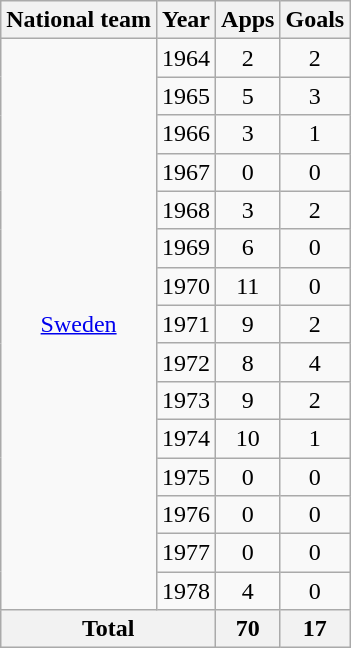<table class="wikitable" style="text-align:center">
<tr>
<th>National team</th>
<th>Year</th>
<th>Apps</th>
<th>Goals</th>
</tr>
<tr>
<td rowspan="15"><a href='#'>Sweden</a></td>
<td>1964</td>
<td>2</td>
<td>2</td>
</tr>
<tr>
<td>1965</td>
<td>5</td>
<td>3</td>
</tr>
<tr>
<td>1966</td>
<td>3</td>
<td>1</td>
</tr>
<tr>
<td>1967</td>
<td>0</td>
<td>0</td>
</tr>
<tr>
<td>1968</td>
<td>3</td>
<td>2</td>
</tr>
<tr>
<td>1969</td>
<td>6</td>
<td>0</td>
</tr>
<tr>
<td>1970</td>
<td>11</td>
<td>0</td>
</tr>
<tr>
<td>1971</td>
<td>9</td>
<td>2</td>
</tr>
<tr>
<td>1972</td>
<td>8</td>
<td>4</td>
</tr>
<tr>
<td>1973</td>
<td>9</td>
<td>2</td>
</tr>
<tr>
<td>1974</td>
<td>10</td>
<td>1</td>
</tr>
<tr>
<td>1975</td>
<td>0</td>
<td>0</td>
</tr>
<tr>
<td>1976</td>
<td>0</td>
<td>0</td>
</tr>
<tr>
<td>1977</td>
<td>0</td>
<td>0</td>
</tr>
<tr>
<td>1978</td>
<td>4</td>
<td>0</td>
</tr>
<tr>
<th colspan="2">Total</th>
<th>70</th>
<th>17</th>
</tr>
</table>
